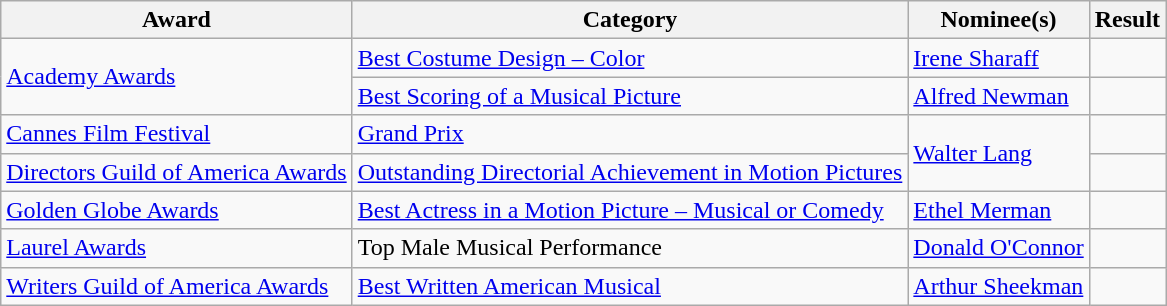<table class="wikitable plainrowheaders">
<tr>
<th>Award</th>
<th>Category</th>
<th>Nominee(s)</th>
<th>Result</th>
</tr>
<tr>
<td rowspan="2"><a href='#'>Academy Awards</a></td>
<td><a href='#'>Best Costume Design – Color</a></td>
<td><a href='#'>Irene Sharaff</a></td>
<td></td>
</tr>
<tr>
<td><a href='#'>Best Scoring of a Musical Picture</a></td>
<td><a href='#'>Alfred Newman</a></td>
<td></td>
</tr>
<tr>
<td><a href='#'>Cannes Film Festival</a></td>
<td><a href='#'>Grand Prix</a></td>
<td rowspan="2"><a href='#'>Walter Lang</a></td>
<td></td>
</tr>
<tr>
<td><a href='#'>Directors Guild of America Awards</a></td>
<td><a href='#'>Outstanding Directorial Achievement in Motion Pictures</a></td>
<td></td>
</tr>
<tr>
<td><a href='#'>Golden Globe Awards</a></td>
<td><a href='#'>Best Actress in a Motion Picture – Musical or Comedy</a></td>
<td><a href='#'>Ethel Merman</a></td>
<td></td>
</tr>
<tr>
<td><a href='#'>Laurel Awards</a></td>
<td>Top Male Musical Performance</td>
<td><a href='#'>Donald O'Connor</a></td>
<td></td>
</tr>
<tr>
<td><a href='#'>Writers Guild of America Awards</a></td>
<td><a href='#'>Best Written American Musical</a></td>
<td><a href='#'>Arthur Sheekman</a></td>
<td></td>
</tr>
</table>
